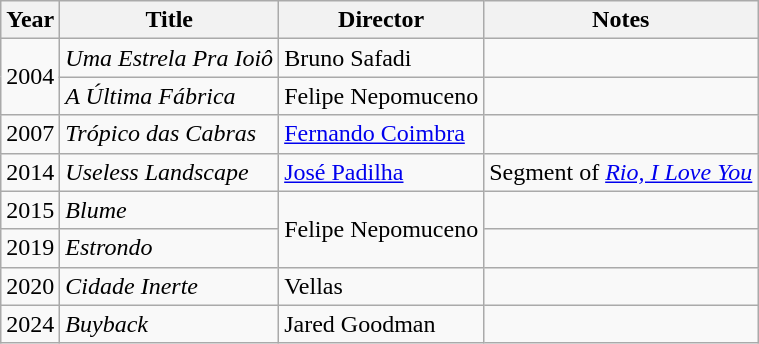<table class="wikitable">
<tr>
<th>Year</th>
<th>Title</th>
<th>Director</th>
<th>Notes</th>
</tr>
<tr>
<td rowspan=2>2004</td>
<td><em>Uma Estrela Pra Ioiô</em></td>
<td>Bruno Safadi</td>
<td></td>
</tr>
<tr>
<td><em>A Última Fábrica</em></td>
<td>Felipe Nepomuceno</td>
<td></td>
</tr>
<tr>
<td>2007</td>
<td><em>Trópico das Cabras</em></td>
<td><a href='#'>Fernando Coimbra</a></td>
<td></td>
</tr>
<tr>
<td>2014</td>
<td><em>Useless Landscape</em></td>
<td><a href='#'>José Padilha</a></td>
<td>Segment of <em><a href='#'>Rio, I Love You</a></em></td>
</tr>
<tr>
<td>2015</td>
<td><em>Blume</em></td>
<td rowspan=2>Felipe Nepomuceno</td>
<td></td>
</tr>
<tr>
<td>2019</td>
<td><em>Estrondo</em></td>
<td></td>
</tr>
<tr>
<td>2020</td>
<td><em>Cidade Inerte</em></td>
<td>Vellas</td>
<td></td>
</tr>
<tr>
<td>2024</td>
<td><em>Buyback</em></td>
<td>Jared Goodman</td>
<td></td>
</tr>
</table>
